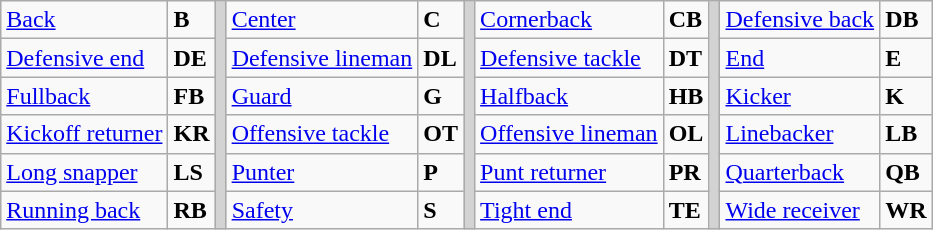<table class="wikitable">
<tr>
<td><a href='#'>Back</a></td>
<td><strong>B</strong></td>
<td rowSpan="6" style="background-color:lightgrey;"></td>
<td><a href='#'>Center</a></td>
<td><strong>C</strong></td>
<td rowSpan="6" style="background-color:lightgrey;"></td>
<td><a href='#'>Cornerback</a></td>
<td><strong>CB</strong></td>
<td rowSpan="6" style="background-color:lightgrey;"></td>
<td><a href='#'>Defensive back</a></td>
<td><strong>DB</strong></td>
</tr>
<tr>
<td><a href='#'>Defensive end</a></td>
<td><strong>DE</strong></td>
<td><a href='#'>Defensive lineman</a></td>
<td><strong>DL</strong></td>
<td><a href='#'>Defensive tackle</a></td>
<td><strong>DT</strong></td>
<td><a href='#'>End</a></td>
<td><strong>E</strong></td>
</tr>
<tr>
<td><a href='#'>Fullback</a></td>
<td><strong>FB</strong></td>
<td><a href='#'>Guard</a></td>
<td><strong>G</strong></td>
<td><a href='#'>Halfback</a></td>
<td><strong>HB</strong></td>
<td><a href='#'>Kicker</a></td>
<td><strong>K</strong></td>
</tr>
<tr>
<td><a href='#'>Kickoff returner</a></td>
<td><strong>KR</strong></td>
<td><a href='#'>Offensive tackle</a></td>
<td><strong>OT</strong></td>
<td><a href='#'>Offensive lineman</a></td>
<td><strong>OL</strong></td>
<td><a href='#'>Linebacker</a></td>
<td><strong>LB</strong></td>
</tr>
<tr>
<td><a href='#'>Long snapper</a></td>
<td><strong>LS</strong></td>
<td><a href='#'>Punter</a></td>
<td><strong>P</strong></td>
<td><a href='#'>Punt returner</a></td>
<td><strong>PR</strong></td>
<td><a href='#'>Quarterback</a></td>
<td><strong>QB</strong></td>
</tr>
<tr>
<td><a href='#'>Running back</a></td>
<td><strong>RB</strong></td>
<td><a href='#'>Safety</a></td>
<td><strong>S</strong></td>
<td><a href='#'>Tight end</a></td>
<td><strong>TE</strong></td>
<td><a href='#'>Wide receiver</a></td>
<td><strong>WR</strong></td>
</tr>
</table>
